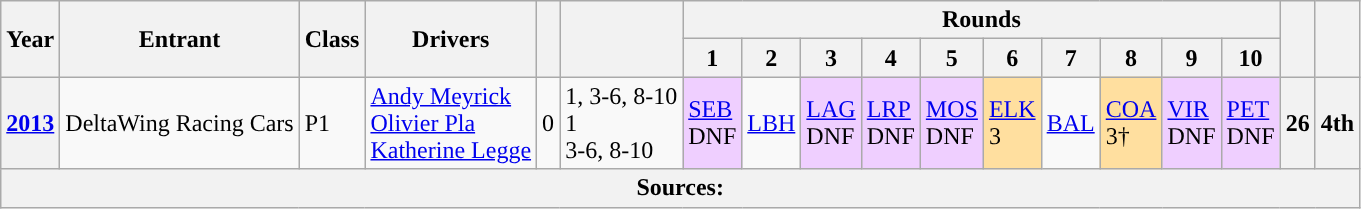<table class="wikitable">
<tr>
<th rowspan="2">Year</th>
<th rowspan="2">Entrant</th>
<th rowspan="2">Class</th>
<th rowspan="2">Drivers</th>
<th rowspan="2"></th>
<th rowspan="2"></th>
<th colspan="10">Rounds</th>
<th rowspan="2"></th>
<th rowspan="2"></th>
</tr>
<tr>
<th>1</th>
<th>2</th>
<th>3</th>
<th>4</th>
<th>5</th>
<th>6</th>
<th>7</th>
<th>8</th>
<th>9</th>
<th>10</th>
</tr>
<tr>
<th><a href='#'>2013</a></th>
<td> DeltaWing Racing Cars</td>
<td>P1</td>
<td> <a href='#'>Andy Meyrick</a><br> <a href='#'>Olivier Pla</a><br> <a href='#'>Katherine Legge</a></td>
<td>0</td>
<td>1, 3-6, 8-10<br>1<br>3-6, 8-10</td>
<td style="background:#EFCFFF;"><a href='#'>SEB</a><br>DNF</td>
<td><a href='#'>LBH</a><br></td>
<td style="background:#EFCFFF;"><a href='#'>LAG</a><br>DNF</td>
<td style="background:#EFCFFF;"><a href='#'>LRP</a><br>DNF</td>
<td style="background:#EFCFFF;"><a href='#'>MOS</a><br>DNF</td>
<td style="background:#FFDF9F;”"><a href='#'>ELK</a><br>3</td>
<td><a href='#'>BAL</a><br></td>
<td style="background:#FFDF9F;”"><a href='#'>COA</a><br>3†</td>
<td style="background:#EFCFFF;"><a href='#'>VIR</a><br>DNF</td>
<td style="background:#EFCFFF;"><a href='#'>PET</a><br>DNF</td>
<th>26</th>
<th>4th</th>
</tr>
<tr>
<th colspan="18">Sources:</th>
</tr>
</table>
